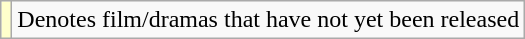<table class="wikitable">
<tr>
<td style="background:#FFFFCC;"></td>
<td>Denotes film/dramas that have not yet been released</td>
</tr>
</table>
